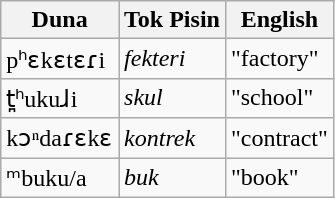<table class="wikitable floatright">
<tr>
<th>Duna</th>
<th>Tok Pisin</th>
<th>English</th>
</tr>
<tr>
<td>pʰɛkɛtɛɾi</td>
<td><em>fekteri</em></td>
<td>"factory"</td>
</tr>
<tr>
<td>t̪ʰukuɺi</td>
<td><em>skul</em></td>
<td>"school"</td>
</tr>
<tr>
<td>kɔⁿdaɾɛkɛ</td>
<td><em>kontrek</em></td>
<td>"contract"</td>
</tr>
<tr>
<td>ᵐbuku/a</td>
<td><em>buk</em></td>
<td>"book"</td>
</tr>
</table>
